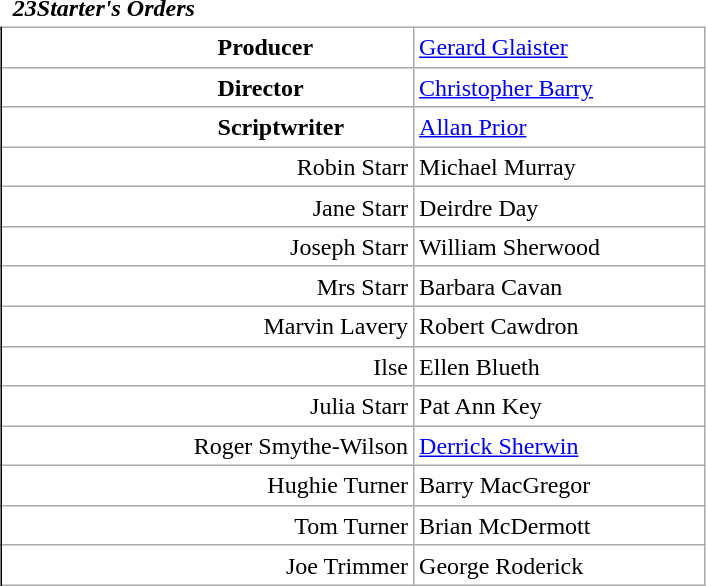<table class="wikitable mw-collapsible mw-collapsed" style="vertical-align:top;margin:auto 2em;line-height:1.2;min-width:33em;display: inline-table;background-color:inherit;border:none;">
<tr>
<td class=unsortable style="border:hidden;line-height:1.67;text-align:center;margin-left:-1em;padding-left:0.5em;min-width:1.0em;"></td>
<td class=unsortable style="border:none;padding-left:0.5em;text-align:left;min-width:16.5em;font-weight:700;font-style:italic;">23Starter's Orders</td>
<td class=unsortable style="border:none;text-align:right;font-weight:normal;font-family:Courier;font-size:95%;letter-spacing:-1pt;min-width:8.5em;padding-right:0.2em;"></td>
<td class=unsortable style="border:hidden;min-width:3.5em;padding-left:0;"></td>
<td class=unsortable style="border:hidden;min-width:3.5em;font-size:95%;"></td>
</tr>
<tr>
<td rowspan=100 style="border:none thin;border-right-style :solid;"></td>
</tr>
<tr>
<td style="text-align:left;padding-left:9.0em;font-weight:bold;">Producer</td>
<td colspan=2><a href='#'>Gerard Glaister</a></td>
</tr>
<tr>
<td style="text-align:left;padding-left:9.0em;font-weight:bold;">Director</td>
<td colspan=2><a href='#'>Christopher Barry</a></td>
</tr>
<tr>
<td style="text-align:left;padding-left:9.0em;font-weight:bold;">Scriptwriter</td>
<td colspan=2><a href='#'>Allan Prior</a></td>
</tr>
<tr>
<td style="text-align:right;">Robin Starr</td>
<td colspan=2>Michael Murray</td>
</tr>
<tr>
<td style="text-align:right;">Jane Starr</td>
<td colspan=2>Deirdre Day</td>
</tr>
<tr>
<td style="text-align:right;">Joseph Starr</td>
<td colspan=2>William Sherwood</td>
</tr>
<tr>
<td style="text-align:right;">Mrs Starr</td>
<td colspan=2>Barbara Cavan</td>
</tr>
<tr>
<td style="text-align:right;">Marvin Lavery</td>
<td colspan=2>Robert Cawdron</td>
</tr>
<tr>
<td style="text-align:right;">Ilse</td>
<td colspan=2>Ellen Blueth</td>
</tr>
<tr>
<td style="text-align:right;">Julia Starr</td>
<td colspan=2>Pat Ann Key</td>
</tr>
<tr>
<td style="text-align:right;">Roger Smythe-Wilson</td>
<td colspan=2><a href='#'>Derrick Sherwin</a></td>
</tr>
<tr>
<td style="text-align:right;">Hughie Turner</td>
<td colspan=2>Barry MacGregor</td>
</tr>
<tr>
<td style="text-align:right;">Tom Turner</td>
<td colspan=2>Brian McDermott</td>
</tr>
<tr>
<td style="text-align:right;">Joe Trimmer</td>
<td colspan=2>George Roderick</td>
</tr>
</table>
